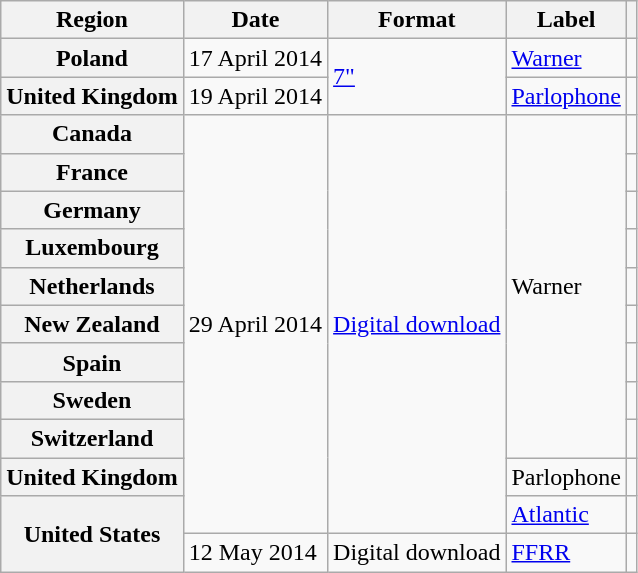<table class="wikitable plainrowheaders">
<tr>
<th scope="col">Region</th>
<th scope="col">Date</th>
<th scope="col">Format</th>
<th scope="col">Label</th>
<th scope="col"></th>
</tr>
<tr>
<th scope="row">Poland</th>
<td>17 April 2014</td>
<td rowspan="2"><a href='#'>7"</a></td>
<td><a href='#'>Warner</a></td>
<td></td>
</tr>
<tr>
<th scope="row">United Kingdom</th>
<td>19 April 2014</td>
<td><a href='#'>Parlophone</a></td>
<td></td>
</tr>
<tr>
<th scope="row">Canada</th>
<td rowspan="11">29 April 2014</td>
<td rowspan="11"><a href='#'>Digital download</a></td>
<td rowspan="9">Warner</td>
<td></td>
</tr>
<tr>
<th scope="row">France</th>
<td></td>
</tr>
<tr>
<th scope="row">Germany</th>
<td></td>
</tr>
<tr>
<th scope="row">Luxembourg</th>
<td></td>
</tr>
<tr>
<th scope="row">Netherlands</th>
<td></td>
</tr>
<tr>
<th scope="row">New Zealand</th>
<td></td>
</tr>
<tr>
<th scope="row">Spain</th>
<td></td>
</tr>
<tr>
<th scope="row">Sweden</th>
<td></td>
</tr>
<tr>
<th scope="row">Switzerland</th>
<td></td>
</tr>
<tr>
<th scope="row">United Kingdom</th>
<td>Parlophone</td>
<td></td>
</tr>
<tr>
<th scope="row" rowspan="2">United States</th>
<td><a href='#'>Atlantic</a></td>
<td></td>
</tr>
<tr>
<td>12 May 2014</td>
<td>Digital download </td>
<td><a href='#'>FFRR</a></td>
<td></td>
</tr>
</table>
